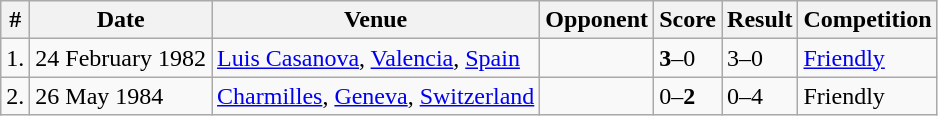<table class="wikitable" style="font-size:100%">
<tr>
<th>#</th>
<th>Date</th>
<th>Venue</th>
<th>Opponent</th>
<th>Score</th>
<th>Result</th>
<th>Competition</th>
</tr>
<tr>
<td>1.</td>
<td>24 February 1982</td>
<td><a href='#'>Luis Casanova</a>, <a href='#'>Valencia</a>, <a href='#'>Spain</a></td>
<td></td>
<td><strong>3</strong>–0</td>
<td>3–0</td>
<td><a href='#'>Friendly</a></td>
</tr>
<tr>
<td>2.</td>
<td>26 May 1984</td>
<td><a href='#'>Charmilles</a>, <a href='#'>Geneva</a>, <a href='#'>Switzerland</a></td>
<td></td>
<td>0–<strong>2</strong></td>
<td>0–4</td>
<td>Friendly</td>
</tr>
</table>
